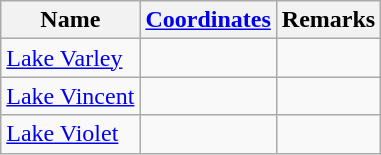<table class="wikitable">
<tr>
<th>Name</th>
<th><a href='#'>Coordinates</a></th>
<th>Remarks</th>
</tr>
<tr>
<td><a href='#'>Lake Varley</a></td>
<td></td>
<td></td>
</tr>
<tr>
<td><a href='#'>Lake Vincent</a></td>
<td></td>
<td></td>
</tr>
<tr>
<td><a href='#'>Lake Violet</a></td>
<td></td>
<td></td>
</tr>
</table>
